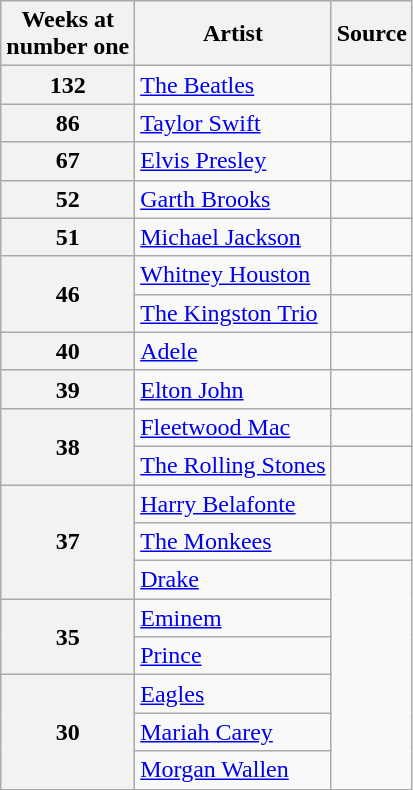<table class="wikitable">
<tr>
<th>Weeks at <br> number one</th>
<th>Artist</th>
<th>Source</th>
</tr>
<tr>
<th scope="row">132</th>
<td><a href='#'>The Beatles</a></td>
<td align="center"></td>
</tr>
<tr>
<th scope="row">86</th>
<td><a href='#'>Taylor Swift</a></td>
<td align="center"></td>
</tr>
<tr>
<th scope="row">67</th>
<td><a href='#'>Elvis Presley</a></td>
<td align="center"></td>
</tr>
<tr>
<th scope="row">52</th>
<td><a href='#'>Garth Brooks</a></td>
<td align="center"></td>
</tr>
<tr>
<th scope="row">51</th>
<td><a href='#'>Michael Jackson</a></td>
<td align="center"></td>
</tr>
<tr>
<th scope="row" rowspan="2">46</th>
<td><a href='#'>Whitney Houston</a></td>
<td align="center"></td>
</tr>
<tr>
<td><a href='#'>The Kingston Trio</a></td>
<td align="center"></td>
</tr>
<tr>
<th scope="row">40</th>
<td><a href='#'>Adele</a></td>
<td align="center"></td>
</tr>
<tr>
<th scope="row">39</th>
<td><a href='#'>Elton John</a></td>
<td align="center"></td>
</tr>
<tr>
<th scope="row" rowspan="2">38</th>
<td><a href='#'>Fleetwood Mac</a></td>
<td align="center"></td>
</tr>
<tr>
<td><a href='#'>The Rolling Stones</a></td>
<td align="center"></td>
</tr>
<tr>
<th rowspan="3" scope="row">37</th>
<td><a href='#'>Harry Belafonte</a></td>
<td align="center"></td>
</tr>
<tr>
<td><a href='#'>The Monkees</a></td>
<td align="center"><br></td>
</tr>
<tr>
<td><a href='#'>Drake</a></td>
<td rowspan="6"></td>
</tr>
<tr>
<th rowspan="2">35</th>
<td><a href='#'>Eminem</a></td>
</tr>
<tr>
<td><a href='#'>Prince</a></td>
</tr>
<tr>
<th rowspan="3">30</th>
<td><a href='#'>Eagles</a></td>
</tr>
<tr>
<td><a href='#'>Mariah Carey</a></td>
</tr>
<tr>
<td><a href='#'>Morgan Wallen</a></td>
</tr>
</table>
